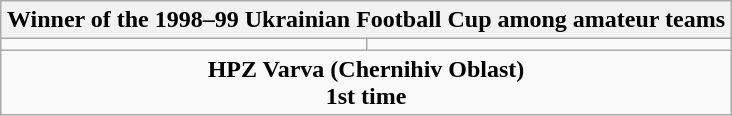<table class=wikitable style="text-align:center; margin:auto">
<tr>
<th colspan=2>Winner of the 1998–99 Ukrainian Football Cup among amateur teams</th>
</tr>
<tr>
<td></td>
<td></td>
</tr>
<tr>
<td colspan=2><strong>HPZ Varva (Chernihiv Oblast)</strong><br><strong>1st time</strong></td>
</tr>
</table>
